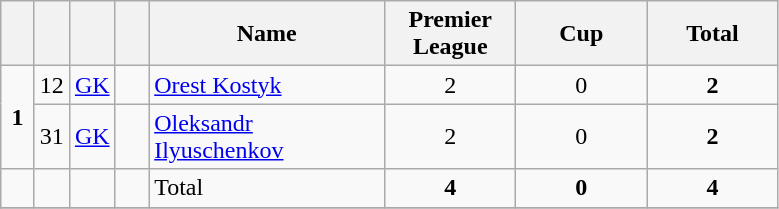<table class="wikitable" style="text-align:center">
<tr>
<th width=15></th>
<th width=15></th>
<th width=15></th>
<th width=15></th>
<th width=150>Name</th>
<th width=80><strong>Premier League</strong></th>
<th width=80><strong>Cup</strong></th>
<th width=80>Total</th>
</tr>
<tr>
<td rowspan=2><strong>1</strong></td>
<td>12</td>
<td><a href='#'>GK</a></td>
<td></td>
<td align=left><a href='#'>Orest Kostyk</a></td>
<td>2</td>
<td>0</td>
<td><strong>2</strong></td>
</tr>
<tr>
<td>31</td>
<td><a href='#'>GK</a></td>
<td></td>
<td align=left><a href='#'>Oleksandr Ilyuschenkov</a></td>
<td>2</td>
<td>0</td>
<td><strong>2</strong></td>
</tr>
<tr>
<td></td>
<td></td>
<td></td>
<td></td>
<td align=left>Total</td>
<td><strong>4</strong></td>
<td><strong>0</strong></td>
<td><strong>4</strong></td>
</tr>
<tr>
</tr>
</table>
